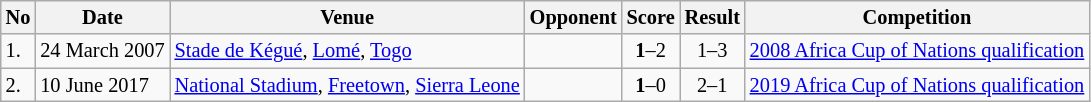<table class="wikitable" style="font-size:85%;">
<tr>
<th>No</th>
<th>Date</th>
<th>Venue</th>
<th>Opponent</th>
<th>Score</th>
<th>Result</th>
<th>Competition</th>
</tr>
<tr>
<td>1.</td>
<td>24 March 2007</td>
<td><a href='#'>Stade de Kégué</a>, <a href='#'>Lomé</a>, <a href='#'>Togo</a></td>
<td></td>
<td align=center><strong>1</strong>–2</td>
<td align=center>1–3</td>
<td><a href='#'>2008 Africa Cup of Nations qualification</a></td>
</tr>
<tr>
<td>2.</td>
<td>10 June 2017</td>
<td><a href='#'>National Stadium</a>, <a href='#'>Freetown</a>, <a href='#'>Sierra Leone</a></td>
<td></td>
<td align=center><strong>1</strong>–0</td>
<td align=center>2–1</td>
<td><a href='#'>2019 Africa Cup of Nations qualification</a></td>
</tr>
</table>
